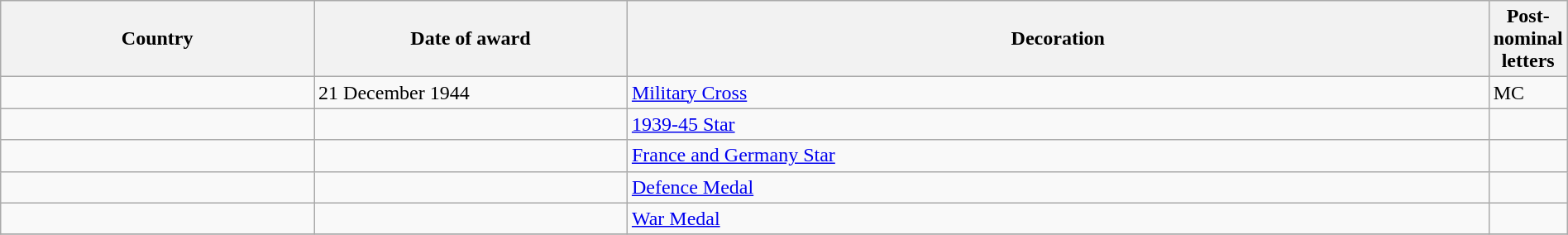<table class="wikitable" style="width:100%;">
<tr>
<th style="width:20%;">Country</th>
<th style="width:20%;">Date of award</th>
<th style="width:55%;">Decoration</th>
<th style="width:5%;">Post-nominal letters</th>
</tr>
<tr>
<td></td>
<td>21 December 1944</td>
<td><a href='#'>Military Cross</a></td>
<td>MC</td>
</tr>
<tr>
<td></td>
<td></td>
<td><a href='#'>1939-45 Star</a></td>
<td></td>
</tr>
<tr>
<td></td>
<td></td>
<td><a href='#'>France and Germany Star</a></td>
<td></td>
</tr>
<tr>
<td></td>
<td></td>
<td><a href='#'>Defence Medal</a></td>
<td></td>
</tr>
<tr>
<td></td>
<td></td>
<td><a href='#'>War Medal</a></td>
<td></td>
</tr>
<tr>
</tr>
</table>
